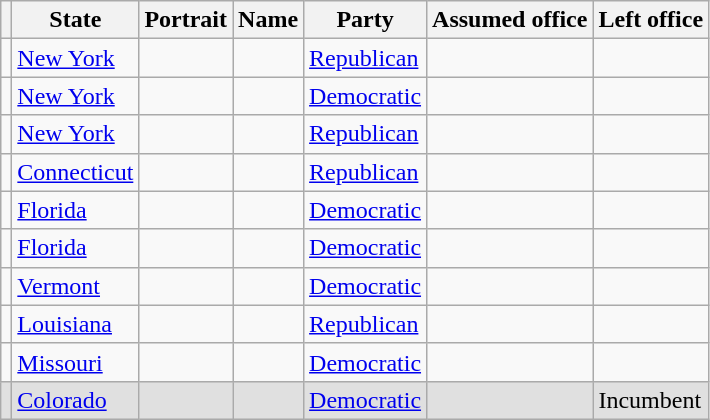<table class="sortable wikitable">
<tr>
<th></th>
<th>State</th>
<th>Portrait</th>
<th>Name</th>
<th>Party</th>
<th>Assumed office</th>
<th>Left office</th>
</tr>
<tr>
<td></td>
<td><a href='#'>New York</a></td>
<td></td>
<td></td>
<td><a href='#'>Republican</a></td>
<td></td>
<td></td>
</tr>
<tr>
<td></td>
<td><a href='#'>New York</a></td>
<td></td>
<td></td>
<td><a href='#'>Democratic</a></td>
<td></td>
<td></td>
</tr>
<tr>
<td></td>
<td><a href='#'>New York</a></td>
<td></td>
<td></td>
<td><a href='#'>Republican</a></td>
<td></td>
<td></td>
</tr>
<tr>
<td></td>
<td><a href='#'>Connecticut</a></td>
<td></td>
<td></td>
<td><a href='#'>Republican</a></td>
<td></td>
<td></td>
</tr>
<tr>
<td></td>
<td><a href='#'>Florida</a></td>
<td></td>
<td></td>
<td><a href='#'>Democratic</a></td>
<td></td>
<td></td>
</tr>
<tr>
<td></td>
<td><a href='#'>Florida</a></td>
<td></td>
<td></td>
<td><a href='#'>Democratic</a></td>
<td></td>
<td></td>
</tr>
<tr>
<td></td>
<td><a href='#'>Vermont</a></td>
<td></td>
<td></td>
<td><a href='#'>Democratic</a></td>
<td></td>
<td></td>
</tr>
<tr>
<td></td>
<td><a href='#'>Louisiana</a></td>
<td></td>
<td></td>
<td><a href='#'>Republican</a></td>
<td></td>
<td></td>
</tr>
<tr>
<td></td>
<td><a href='#'>Missouri</a></td>
<td></td>
<td></td>
<td><a href='#'>Democratic</a></td>
<td></td>
<td></td>
</tr>
<tr style="background:#e0e0e0">
<td></td>
<td><a href='#'>Colorado</a></td>
<td></td>
<td></td>
<td><a href='#'>Democratic</a></td>
<td></td>
<td>Incumbent</td>
</tr>
</table>
